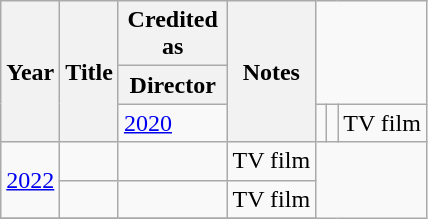<table class="wikitable sortable">
<tr>
<th rowspan=3>Year</th>
<th rowspan=3>Title</th>
<th colspan=1>Credited as</th>
<th rowspan=3>Notes</th>
</tr>
<tr>
<th width=65>Director</th>
</tr>
<tr>
<td><a href='#'>2020</a></td>
<td></td>
<td></td>
<td>TV film</td>
</tr>
<tr>
<td rowspan=2><a href='#'>2022</a></td>
<td></td>
<td></td>
<td>TV film</td>
</tr>
<tr>
<td></td>
<td></td>
<td>TV film</td>
</tr>
<tr>
</tr>
</table>
